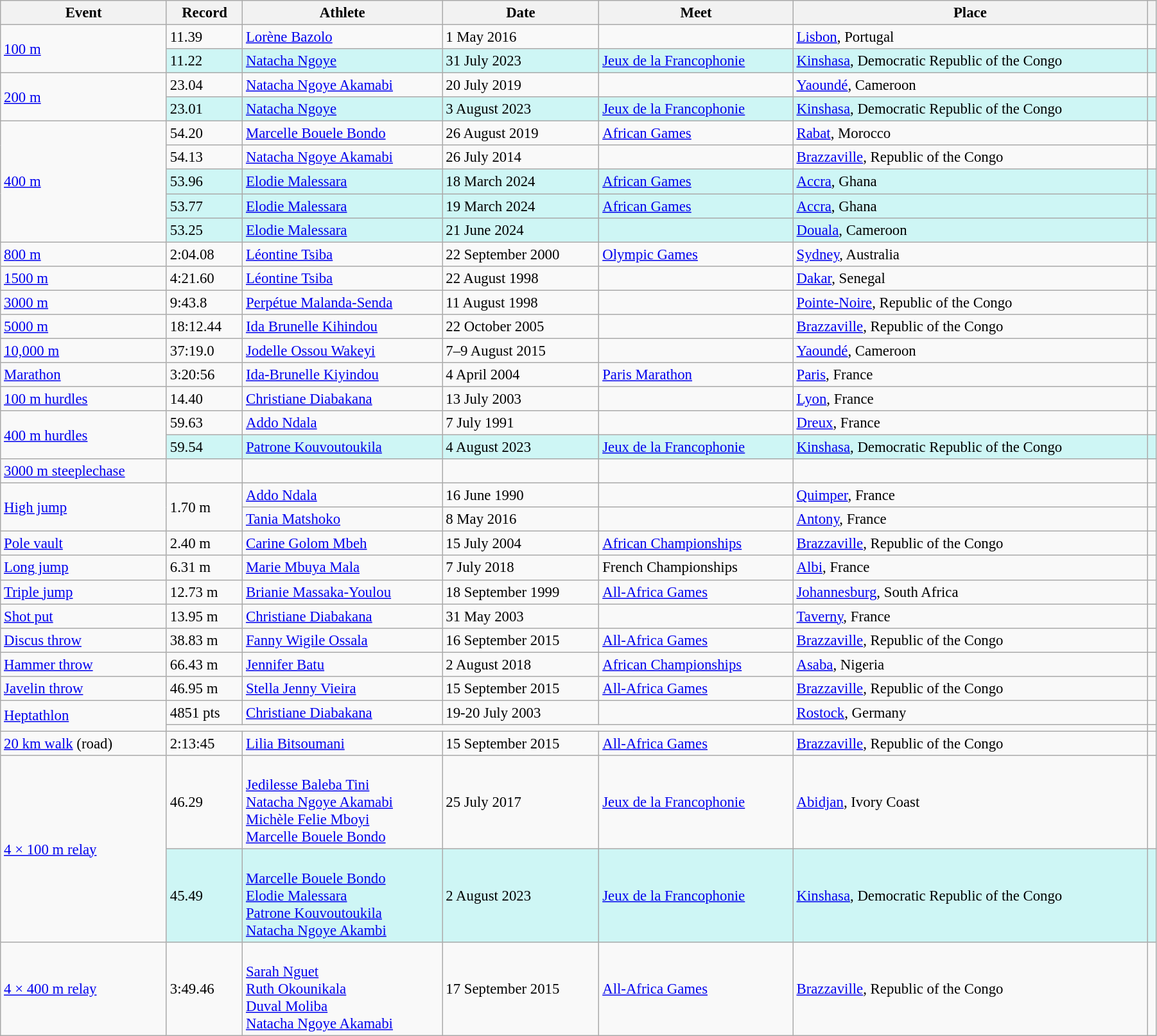<table class="wikitable" style="font-size:95%; width: 95%;">
<tr>
<th>Event</th>
<th>Record</th>
<th>Athlete</th>
<th>Date</th>
<th>Meet</th>
<th>Place</th>
<th></th>
</tr>
<tr>
<td rowspan=2><a href='#'>100 m</a></td>
<td>11.39 </td>
<td><a href='#'>Lorène Bazolo</a></td>
<td>1 May 2016</td>
<td></td>
<td><a href='#'>Lisbon</a>, Portugal</td>
<td></td>
</tr>
<tr bgcolor=#CEF6F5>
<td>11.22 </td>
<td><a href='#'>Natacha Ngoye</a></td>
<td>31 July 2023</td>
<td><a href='#'>Jeux de la Francophonie</a></td>
<td><a href='#'>Kinshasa</a>, Democratic Republic of the Congo</td>
<td></td>
</tr>
<tr>
<td rowspan=2><a href='#'>200 m</a></td>
<td>23.04 </td>
<td><a href='#'>Natacha Ngoye Akamabi</a></td>
<td>20 July 2019</td>
<td></td>
<td><a href='#'>Yaoundé</a>, Cameroon</td>
<td></td>
</tr>
<tr bgcolor=#CEF6F5>
<td>23.01 </td>
<td><a href='#'>Natacha Ngoye</a></td>
<td>3 August 2023</td>
<td><a href='#'>Jeux de la Francophonie</a></td>
<td><a href='#'>Kinshasa</a>, Democratic Republic of the Congo</td>
<td></td>
</tr>
<tr>
<td rowspan=5><a href='#'>400 m</a></td>
<td>54.20</td>
<td><a href='#'>Marcelle Bouele Bondo</a></td>
<td>26 August 2019</td>
<td><a href='#'>African Games</a></td>
<td><a href='#'>Rabat</a>, Morocco</td>
<td></td>
</tr>
<tr>
<td>54.13</td>
<td><a href='#'>Natacha Ngoye Akamabi</a></td>
<td>26 July 2014</td>
<td></td>
<td><a href='#'>Brazzaville</a>, Republic of the Congo</td>
<td></td>
</tr>
<tr bgcolor="#CEF6F5">
<td>53.96</td>
<td><a href='#'>Elodie Malessara</a></td>
<td>18 March 2024</td>
<td><a href='#'>African Games</a></td>
<td><a href='#'>Accra</a>, Ghana</td>
<td></td>
</tr>
<tr bgcolor="#CEF6F5">
<td>53.77</td>
<td><a href='#'>Elodie Malessara</a></td>
<td>19 March 2024</td>
<td><a href='#'>African Games</a></td>
<td><a href='#'>Accra</a>, Ghana</td>
<td></td>
</tr>
<tr bgcolor=#CEF6F5>
<td>53.25</td>
<td><a href='#'>Elodie Malessara</a></td>
<td>21 June 2024</td>
<td></td>
<td><a href='#'>Douala</a>, Cameroon</td>
<td></td>
</tr>
<tr>
<td><a href='#'>800 m</a></td>
<td>2:04.08</td>
<td><a href='#'>Léontine Tsiba</a></td>
<td>22 September 2000</td>
<td><a href='#'>Olympic Games</a></td>
<td><a href='#'>Sydney</a>, Australia</td>
<td></td>
</tr>
<tr>
<td><a href='#'>1500 m</a></td>
<td>4:21.60</td>
<td><a href='#'>Léontine Tsiba</a></td>
<td>22 August 1998</td>
<td></td>
<td><a href='#'>Dakar</a>, Senegal</td>
<td></td>
</tr>
<tr>
<td><a href='#'>3000 m</a></td>
<td>9:43.8 </td>
<td><a href='#'>Perpétue Malanda-Senda</a></td>
<td>11 August 1998</td>
<td></td>
<td><a href='#'>Pointe-Noire</a>, Republic of the Congo</td>
<td></td>
</tr>
<tr>
<td><a href='#'>5000 m</a></td>
<td>18:12.44</td>
<td><a href='#'>Ida Brunelle Kihindou</a></td>
<td>22 October 2005</td>
<td></td>
<td><a href='#'>Brazzaville</a>, Republic of the Congo</td>
<td></td>
</tr>
<tr>
<td><a href='#'>10,000 m</a></td>
<td>37:19.0</td>
<td><a href='#'>Jodelle Ossou Wakeyi</a></td>
<td>7–9 August 2015</td>
<td></td>
<td><a href='#'>Yaoundé</a>, Cameroon</td>
<td></td>
</tr>
<tr>
<td><a href='#'>Marathon</a></td>
<td>3:20:56</td>
<td><a href='#'>Ida-Brunelle Kiyindou</a></td>
<td>4 April 2004</td>
<td><a href='#'>Paris Marathon</a></td>
<td><a href='#'>Paris</a>, France</td>
<td></td>
</tr>
<tr>
<td><a href='#'>100 m hurdles</a></td>
<td>14.40</td>
<td><a href='#'>Christiane Diabakana</a></td>
<td>13 July 2003</td>
<td></td>
<td><a href='#'>Lyon</a>, France</td>
<td></td>
</tr>
<tr>
<td rowspan=2><a href='#'>400 m hurdles</a></td>
<td>59.63</td>
<td><a href='#'>Addo Ndala</a></td>
<td>7 July 1991</td>
<td></td>
<td><a href='#'>Dreux</a>, France</td>
<td></td>
</tr>
<tr bgcolor=#CEF6F5>
<td>59.54</td>
<td><a href='#'>Patrone Kouvoutoukila</a></td>
<td>4 August 2023</td>
<td><a href='#'>Jeux de la Francophonie</a></td>
<td><a href='#'>Kinshasa</a>, Democratic Republic of the Congo</td>
<td></td>
</tr>
<tr>
<td><a href='#'>3000 m steeplechase</a></td>
<td></td>
<td></td>
<td></td>
<td></td>
<td></td>
<td></td>
</tr>
<tr>
<td rowspan=2><a href='#'>High jump</a></td>
<td rowspan=2>1.70 m</td>
<td><a href='#'>Addo Ndala</a></td>
<td>16 June 1990</td>
<td></td>
<td><a href='#'>Quimper</a>, France</td>
<td></td>
</tr>
<tr>
<td><a href='#'>Tania Matshoko</a></td>
<td>8 May 2016</td>
<td></td>
<td><a href='#'>Antony</a>, France</td>
<td></td>
</tr>
<tr>
<td><a href='#'>Pole vault</a></td>
<td>2.40 m</td>
<td><a href='#'>Carine Golom Mbeh</a></td>
<td>15 July 2004</td>
<td><a href='#'>African Championships</a></td>
<td><a href='#'>Brazzaville</a>, Republic of the Congo</td>
<td></td>
</tr>
<tr>
<td><a href='#'>Long jump</a></td>
<td>6.31 m </td>
<td><a href='#'>Marie Mbuya Mala</a></td>
<td>7 July 2018</td>
<td>French Championships</td>
<td><a href='#'>Albi</a>, France</td>
<td></td>
</tr>
<tr>
<td><a href='#'>Triple jump</a></td>
<td>12.73 m</td>
<td><a href='#'>Brianie Massaka-Youlou</a></td>
<td>18 September 1999</td>
<td><a href='#'>All-Africa Games</a></td>
<td><a href='#'>Johannesburg</a>, South Africa</td>
<td></td>
</tr>
<tr>
<td><a href='#'>Shot put</a></td>
<td>13.95 m</td>
<td><a href='#'>Christiane Diabakana</a></td>
<td>31 May 2003</td>
<td></td>
<td><a href='#'>Taverny</a>, France</td>
<td></td>
</tr>
<tr>
<td><a href='#'>Discus throw</a></td>
<td>38.83 m</td>
<td><a href='#'>Fanny Wigile Ossala</a></td>
<td>16 September 2015</td>
<td><a href='#'>All-Africa Games</a></td>
<td><a href='#'>Brazzaville</a>, Republic of the Congo</td>
<td></td>
</tr>
<tr>
<td><a href='#'>Hammer throw</a></td>
<td>66.43 m</td>
<td><a href='#'>Jennifer Batu</a></td>
<td>2 August 2018</td>
<td><a href='#'>African Championships</a></td>
<td><a href='#'>Asaba</a>, Nigeria</td>
<td></td>
</tr>
<tr>
<td><a href='#'>Javelin throw</a></td>
<td>46.95 m</td>
<td><a href='#'>Stella Jenny Vieira</a></td>
<td>15 September 2015</td>
<td><a href='#'>All-Africa Games</a></td>
<td><a href='#'>Brazzaville</a>, Republic of the Congo</td>
<td></td>
</tr>
<tr>
<td rowspan=2><a href='#'>Heptathlon</a></td>
<td>4851 pts</td>
<td><a href='#'>Christiane Diabakana</a></td>
<td>19-20 July 2003</td>
<td></td>
<td><a href='#'>Rostock</a>, Germany</td>
<td></td>
</tr>
<tr>
<td colspan=5></td>
<td></td>
</tr>
<tr>
<td><a href='#'>20 km walk</a> (road)</td>
<td>2:13:45</td>
<td><a href='#'>Lilia Bitsoumani</a></td>
<td>15 September 2015</td>
<td><a href='#'>All-Africa Games</a></td>
<td><a href='#'>Brazzaville</a>, Republic of the Congo</td>
<td></td>
</tr>
<tr>
<td rowspan=2><a href='#'>4 × 100 m relay</a></td>
<td>46.29</td>
<td><br><a href='#'>Jedilesse Baleba Tini</a><br><a href='#'>Natacha Ngoye Akamabi</a><br><a href='#'>Michèle Felie Mboyi</a><br><a href='#'>Marcelle Bouele Bondo</a></td>
<td>25 July 2017</td>
<td><a href='#'>Jeux de la Francophonie</a></td>
<td><a href='#'>Abidjan</a>, Ivory Coast</td>
<td></td>
</tr>
<tr bgcolor=#CEF6F5>
<td>45.49</td>
<td><br><a href='#'>Marcelle Bouele Bondo</a><br><a href='#'>Elodie Malessara</a><br><a href='#'>Patrone Kouvoutoukila</a><br><a href='#'>Natacha Ngoye Akambi</a></td>
<td>2 August 2023</td>
<td><a href='#'>Jeux de la Francophonie</a></td>
<td><a href='#'>Kinshasa</a>, Democratic Republic of the Congo</td>
<td></td>
</tr>
<tr>
<td><a href='#'>4 × 400 m relay</a></td>
<td>3:49.46</td>
<td><br><a href='#'>Sarah Nguet</a><br><a href='#'>Ruth Okounikala</a><br><a href='#'>Duval Moliba</a><br><a href='#'>Natacha Ngoye Akamabi</a></td>
<td>17 September 2015</td>
<td><a href='#'>All-Africa Games</a></td>
<td><a href='#'>Brazzaville</a>, Republic of the Congo</td>
<td></td>
</tr>
</table>
